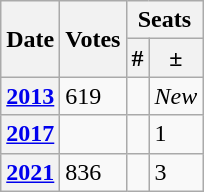<table class="wikitable">
<tr>
<th rowspan="2">Date</th>
<th rowspan="2">Votes</th>
<th colspan="2">Seats</th>
</tr>
<tr>
<th>#</th>
<th>±</th>
</tr>
<tr>
<th><a href='#'>2013</a></th>
<td>619</td>
<td></td>
<td><em>New</em></td>
</tr>
<tr>
<th><a href='#'>2017</a></th>
<td></td>
<td></td>
<td> 1</td>
</tr>
<tr>
<th><a href='#'>2021</a></th>
<td>836</td>
<td></td>
<td> 3</td>
</tr>
</table>
